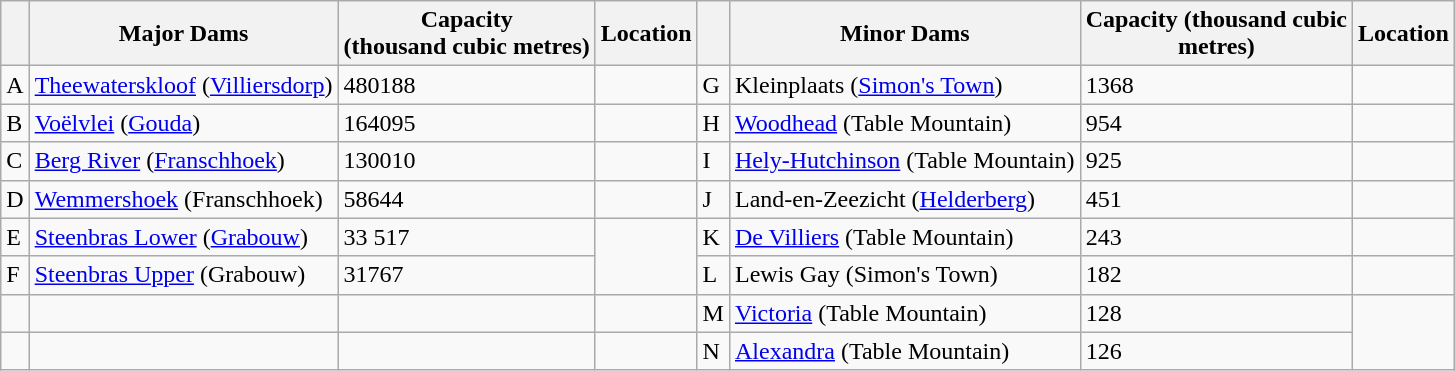<table class="wikitable">
<tr>
<th></th>
<th>Major Dams</th>
<th>Capacity<br>(thousand cubic metres)</th>
<th>Location</th>
<th></th>
<th>Minor Dams</th>
<th>Capacity (thousand cubic<br>metres)</th>
<th>Location</th>
</tr>
<tr>
<td>A</td>
<td><a href='#'>Theewaterskloof</a> (<a href='#'>Villiersdorp</a>)</td>
<td>480188</td>
<td></td>
<td>G</td>
<td>Kleinplaats (<a href='#'>Simon's Town</a>)</td>
<td>1368</td>
<td></td>
</tr>
<tr>
<td>B</td>
<td><a href='#'>Voëlvlei</a> (<a href='#'>Gouda</a>)</td>
<td>164095</td>
<td></td>
<td>H</td>
<td><a href='#'>Woodhead</a> (Table Mountain)</td>
<td>954</td>
<td></td>
</tr>
<tr>
<td>C</td>
<td><a href='#'>Berg River</a> (<a href='#'>Franschhoek</a>)</td>
<td>130010</td>
<td></td>
<td>I</td>
<td><a href='#'>Hely-Hutchinson</a> (Table Mountain)</td>
<td>925</td>
<td></td>
</tr>
<tr>
<td>D</td>
<td><a href='#'>Wemmershoek</a> (Franschhoek)</td>
<td>58644</td>
<td></td>
<td>J</td>
<td>Land-en-Zeezicht (<a href='#'>Helderberg</a>)</td>
<td>451</td>
<td></td>
</tr>
<tr>
<td>E</td>
<td><a href='#'>Steenbras Lower</a> (<a href='#'>Grabouw</a>)</td>
<td>33 517</td>
<td rowspan="2"></td>
<td>K</td>
<td><a href='#'>De Villiers</a> (Table Mountain)</td>
<td>243</td>
<td></td>
</tr>
<tr>
<td>F</td>
<td><a href='#'>Steenbras Upper</a> (Grabouw)</td>
<td>31767</td>
<td>L</td>
<td>Lewis Gay (Simon's Town)</td>
<td>182</td>
<td></td>
</tr>
<tr>
<td></td>
<td></td>
<td></td>
<td></td>
<td>M</td>
<td><a href='#'>Victoria</a> (Table Mountain)</td>
<td>128</td>
<td rowspan="2"></td>
</tr>
<tr>
<td></td>
<td></td>
<td></td>
<td></td>
<td>N</td>
<td><a href='#'>Alexandra</a> (Table Mountain)</td>
<td>126</td>
</tr>
</table>
